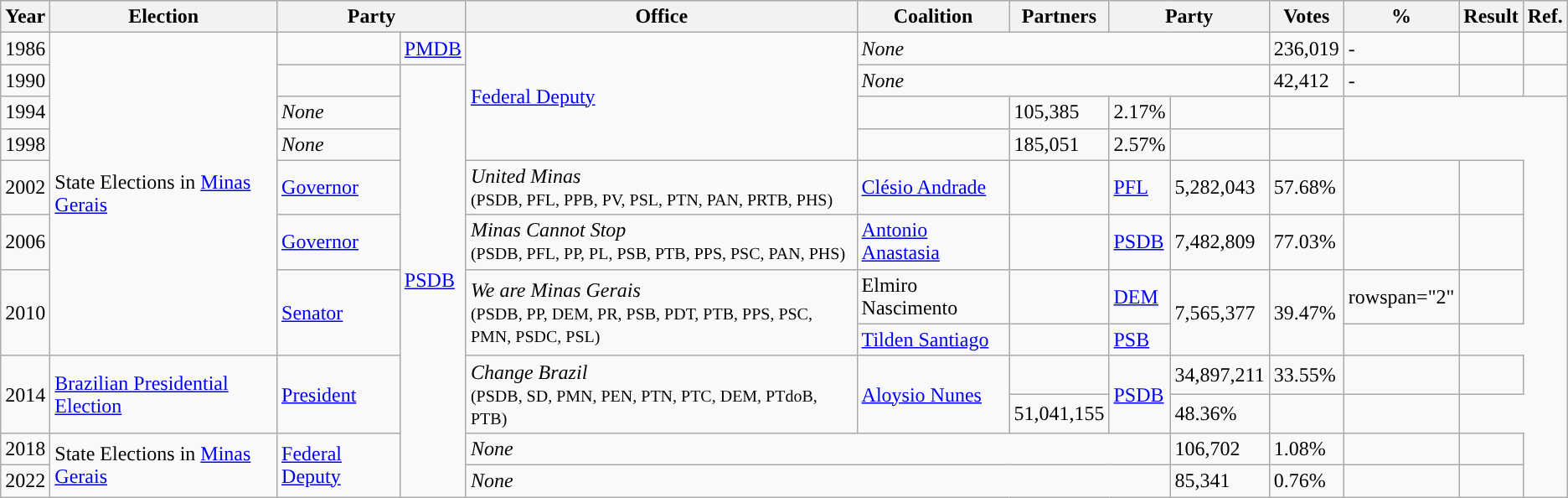<table class="wikitable">
<tr>
<th>Year</th>
<th>Election</th>
<th colspan="2">Party</th>
<th>Office</th>
<th>Coalition</th>
<th>Partners</th>
<th colspan="2">Party</th>
<th>Votes</th>
<th>%</th>
<th>Result</th>
<th>Ref.</th>
</tr>
<tr>
<td>1986</td>
<td rowspan="8">State Elections in <a href='#'>Minas Gerais</a></td>
<td style="background-color:"></td>
<td><a href='#'>PMDB</a></td>
<td rowspan="4"><a href='#'>Federal Deputy</a></td>
<td colspan="4"><em>None</em></td>
<td>236,019</td>
<td>-</td>
<td></td>
<td></td>
</tr>
<tr>
<td>1990</td>
<td style="background-color:"></td>
<td rowspan="11"><a href='#'>PSDB</a></td>
<td colspan="4"><em>None</em></td>
<td>42,412</td>
<td>-</td>
<td></td>
<td></td>
</tr>
<tr>
<td>1994</td>
<td colspan="4"><em>None</em></td>
<td>105,385</td>
<td>2.17%</td>
<td></td>
<td></td>
</tr>
<tr>
<td>1998</td>
<td colspan="4"><em>None</em></td>
<td>185,051</td>
<td>2.57%</td>
<td></td>
<td></td>
</tr>
<tr>
<td>2002</td>
<td><a href='#'>Governor</a></td>
<td><em>United Minas</em><br><small>(PSDB, PFL, PPB, PV, PSL, PTN, PAN, PRTB, PHS)</small></td>
<td><a href='#'>Clésio Andrade</a></td>
<td style="background-color:"></td>
<td><a href='#'>PFL</a></td>
<td>5,282,043</td>
<td>57.68%</td>
<td></td>
<td></td>
</tr>
<tr>
<td>2006</td>
<td><a href='#'>Governor</a></td>
<td><em>Minas Cannot Stop</em><br><small>(PSDB, PFL, PP, PL, PSB, PTB, PPS, PSC, PAN, PHS)</small></td>
<td><a href='#'>Antonio Anastasia</a></td>
<td style="background-color:"></td>
<td><a href='#'>PSDB</a></td>
<td>7,482,809</td>
<td>77.03%</td>
<td></td>
<td></td>
</tr>
<tr>
<td rowspan="2">2010</td>
<td rowspan="2"><a href='#'>Senator</a></td>
<td rowspan="2"><em>We are Minas Gerais</em><br><small>(PSDB, PP, DEM, PR, PSB, PDT, PTB, PPS, PSC, PMN, PSDC, PSL)</small></td>
<td>Elmiro Nascimento</td>
<td style="background-color:"></td>
<td><a href='#'>DEM</a></td>
<td rowspan="2">7,565,377</td>
<td rowspan="2">39.47%</td>
<td>rowspan="2"  </td>
<td></td>
</tr>
<tr>
<td><a href='#'>Tilden Santiago</a></td>
<td style="background-color:"></td>
<td><a href='#'>PSB</a></td>
<td></td>
</tr>
<tr>
<td rowspan="2">2014</td>
<td rowspan="2"><a href='#'>Brazilian Presidential Election</a></td>
<td rowspan="2"><a href='#'>President</a></td>
<td rowspan="2"><em>Change Brazil</em><br><small>(PSDB, SD, PMN, PEN, PTN, PTC, DEM, PTdoB, PTB)</small></td>
<td rowspan="2"><a href='#'>Aloysio Nunes</a></td>
<td style="background-color:"></td>
<td rowspan="2"><a href='#'>PSDB</a></td>
<td>34,897,211</td>
<td>33.55%</td>
<td></td>
<td></td>
</tr>
<tr>
<td>51,041,155</td>
<td>48.36%</td>
<td></td>
<td></td>
</tr>
<tr>
<td>2018</td>
<td rowspan="2">State Elections in <a href='#'>Minas Gerais</a></td>
<td rowspan="2"><a href='#'>Federal Deputy</a></td>
<td colspan="4"><em>None</em></td>
<td>106,702</td>
<td>1.08%</td>
<td></td>
<td></td>
</tr>
<tr>
<td>2022</td>
<td colspan="4"><em>None</em></td>
<td>85,341</td>
<td>0.76%</td>
<td></td>
<td></td>
</tr>
</table>
